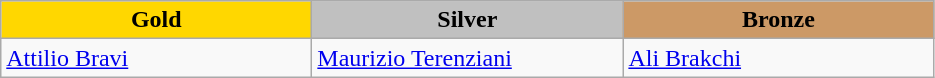<table class="wikitable" style="text-align:left">
<tr align="center">
<td width=200 bgcolor=gold><strong>Gold</strong></td>
<td width=200 bgcolor=silver><strong>Silver</strong></td>
<td width=200 bgcolor=CC9966><strong>Bronze</strong></td>
</tr>
<tr>
<td><a href='#'>Attilio Bravi</a><br><em></em></td>
<td><a href='#'>Maurizio Terenziani</a><br><em></em></td>
<td><a href='#'>Ali Brakchi</a><br><em></em></td>
</tr>
</table>
